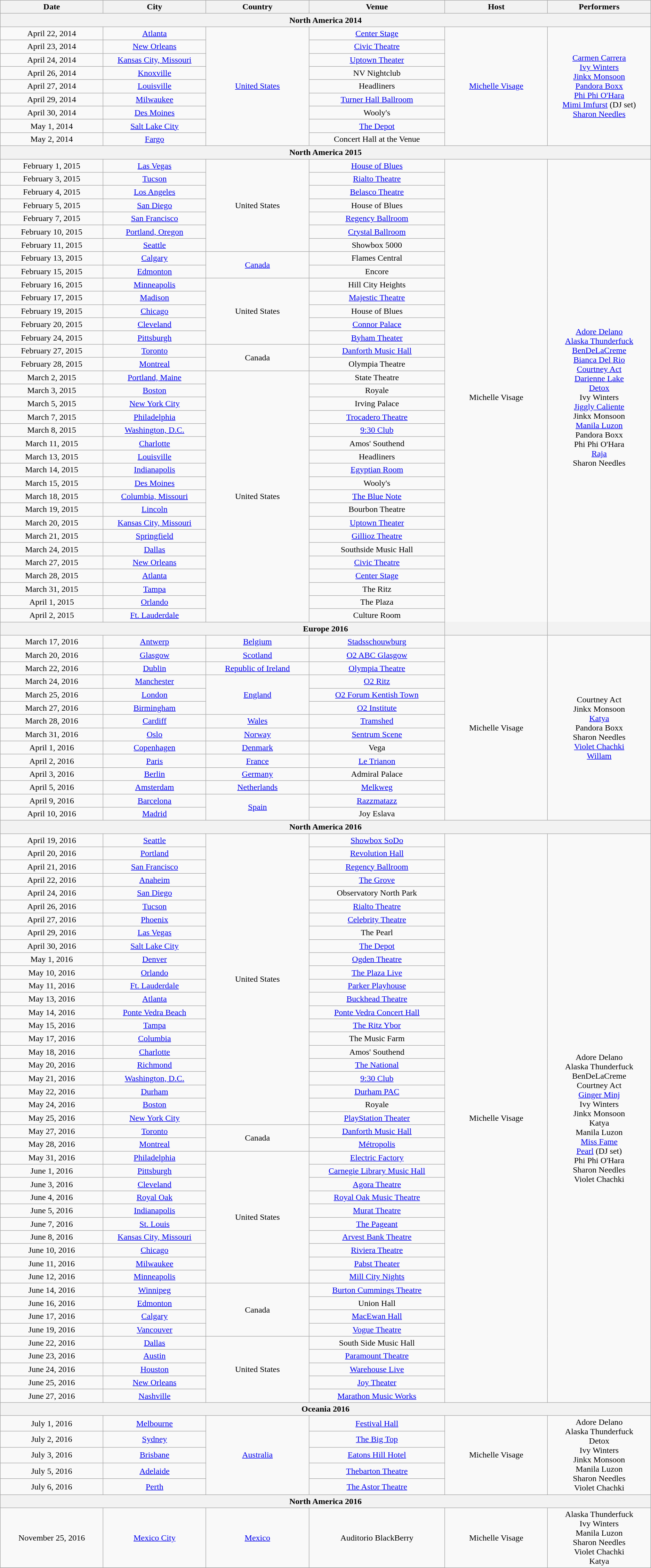<table class="wikitable" style="text-align:center;">
<tr>
<th scope="col" style="width:12em;">Date</th>
<th scope="col" style="width:12em;">City</th>
<th scope="col" style="width:12em;">Country</th>
<th scope="col" style="width:16em;">Venue</th>
<th scope="col" style="width:12em;">Host</th>
<th scope="col" style="width:12em;">Performers</th>
</tr>
<tr>
<th colspan="6">North America 2014</th>
</tr>
<tr>
<td>April 22, 2014</td>
<td><a href='#'>Atlanta</a></td>
<td rowspan="9"><a href='#'>United States</a></td>
<td><a href='#'>Center Stage</a></td>
<td rowspan="9"><a href='#'>Michelle Visage</a></td>
<td rowspan="9"><a href='#'>Carmen Carrera</a><br><a href='#'>Ivy Winters</a><br><a href='#'>Jinkx Monsoon</a><br><a href='#'>Pandora Boxx</a><br><a href='#'>Phi Phi O'Hara</a><br><a href='#'>Mimi Imfurst</a> (DJ set)<br><a href='#'>Sharon Needles</a></td>
</tr>
<tr>
<td>April 23, 2014</td>
<td><a href='#'>New Orleans</a></td>
<td><a href='#'>Civic Theatre</a></td>
</tr>
<tr>
<td>April 24, 2014</td>
<td><a href='#'>Kansas City, Missouri</a></td>
<td><a href='#'>Uptown Theater</a></td>
</tr>
<tr>
<td>April 26, 2014</td>
<td><a href='#'>Knoxville</a></td>
<td>NV Nightclub</td>
</tr>
<tr>
<td>April 27, 2014</td>
<td><a href='#'>Louisville</a></td>
<td>Headliners</td>
</tr>
<tr>
<td>April 29, 2014</td>
<td><a href='#'>Milwaukee</a></td>
<td><a href='#'>Turner Hall Ballroom</a></td>
</tr>
<tr>
<td>April 30, 2014</td>
<td><a href='#'>Des Moines</a></td>
<td>Wooly's</td>
</tr>
<tr>
<td>May 1, 2014</td>
<td><a href='#'>Salt Lake City</a></td>
<td><a href='#'>The Depot</a></td>
</tr>
<tr>
<td>May 2, 2014</td>
<td><a href='#'>Fargo</a></td>
<td>Concert Hall at the Venue</td>
</tr>
<tr>
<th colspan="6">North America 2015</th>
</tr>
<tr>
<td>February 1, 2015</td>
<td><a href='#'>Las Vegas</a></td>
<td rowspan="7">United States</td>
<td><a href='#'>House of Blues</a></td>
<td rowspan="36">Michelle Visage</td>
<td rowspan="36"><a href='#'>Adore Delano</a><br><a href='#'>Alaska Thunderfuck</a><br><a href='#'>BenDeLaCreme</a><br><a href='#'>Bianca Del Rio</a><br><a href='#'>Courtney Act</a><br><a href='#'>Darienne Lake</a><br><a href='#'>Detox</a><br>Ivy Winters<br><a href='#'>Jiggly Caliente</a><br>Jinkx Monsoon<br><a href='#'>Manila Luzon</a><br>Pandora Boxx<br>Phi Phi O'Hara<br><a href='#'>Raja</a><br>Sharon Needles</td>
</tr>
<tr>
<td>February 3, 2015</td>
<td><a href='#'>Tucson</a></td>
<td><a href='#'>Rialto Theatre</a></td>
</tr>
<tr>
<td>February 4, 2015</td>
<td><a href='#'>Los Angeles</a></td>
<td><a href='#'>Belasco Theatre</a></td>
</tr>
<tr>
<td>February 5, 2015</td>
<td><a href='#'>San Diego</a></td>
<td>House of Blues</td>
</tr>
<tr>
<td>February 7, 2015</td>
<td><a href='#'>San Francisco</a></td>
<td><a href='#'>Regency Ballroom</a></td>
</tr>
<tr>
<td>February 10, 2015</td>
<td><a href='#'>Portland, Oregon</a></td>
<td><a href='#'>Crystal Ballroom</a></td>
</tr>
<tr>
<td>February 11, 2015</td>
<td><a href='#'>Seattle</a></td>
<td>Showbox 5000</td>
</tr>
<tr>
<td>February 13, 2015</td>
<td><a href='#'>Calgary</a></td>
<td rowspan="2"><a href='#'>Canada</a></td>
<td>Flames Central</td>
</tr>
<tr>
<td>February 15, 2015</td>
<td><a href='#'>Edmonton</a></td>
<td>Encore</td>
</tr>
<tr>
<td>February 16, 2015</td>
<td><a href='#'>Minneapolis</a></td>
<td rowspan="5">United States</td>
<td>Hill City Heights</td>
</tr>
<tr>
<td>February 17, 2015</td>
<td><a href='#'>Madison</a></td>
<td><a href='#'>Majestic Theatre</a></td>
</tr>
<tr>
<td>February 19, 2015</td>
<td><a href='#'>Chicago</a></td>
<td>House of Blues</td>
</tr>
<tr>
<td>February 20, 2015</td>
<td><a href='#'>Cleveland</a></td>
<td><a href='#'>Connor Palace</a></td>
</tr>
<tr>
<td>February 24, 2015</td>
<td><a href='#'>Pittsburgh</a></td>
<td><a href='#'>Byham Theater</a></td>
</tr>
<tr>
<td>February 27, 2015</td>
<td><a href='#'>Toronto</a></td>
<td rowspan="2">Canada</td>
<td><a href='#'>Danforth Music Hall</a></td>
</tr>
<tr>
<td>February 28, 2015</td>
<td><a href='#'>Montreal</a></td>
<td>Olympia Theatre</td>
</tr>
<tr>
<td>March 2, 2015</td>
<td><a href='#'>Portland, Maine</a></td>
<td rowspan="19">United States</td>
<td>State Theatre</td>
</tr>
<tr>
<td>March 3, 2015</td>
<td><a href='#'>Boston</a></td>
<td>Royale</td>
</tr>
<tr>
<td>March 5, 2015</td>
<td><a href='#'>New York City</a></td>
<td>Irving Palace</td>
</tr>
<tr>
<td>March 7, 2015</td>
<td><a href='#'>Philadelphia</a></td>
<td><a href='#'>Trocadero Theatre</a></td>
</tr>
<tr>
<td>March 8, 2015</td>
<td><a href='#'>Washington, D.C.</a></td>
<td><a href='#'>9:30 Club</a></td>
</tr>
<tr>
<td>March 11, 2015</td>
<td><a href='#'>Charlotte</a></td>
<td>Amos' Southend</td>
</tr>
<tr>
<td>March 13, 2015</td>
<td><a href='#'>Louisville</a></td>
<td>Headliners</td>
</tr>
<tr>
<td>March 14, 2015</td>
<td><a href='#'>Indianapolis</a></td>
<td><a href='#'>Egyptian Room</a></td>
</tr>
<tr>
<td>March 15, 2015</td>
<td><a href='#'>Des Moines</a></td>
<td>Wooly's</td>
</tr>
<tr>
<td>March 18, 2015</td>
<td><a href='#'>Columbia, Missouri</a></td>
<td><a href='#'>The Blue Note</a></td>
</tr>
<tr>
<td>March 19, 2015</td>
<td><a href='#'>Lincoln</a></td>
<td>Bourbon Theatre</td>
</tr>
<tr>
<td>March 20, 2015</td>
<td><a href='#'>Kansas City, Missouri</a></td>
<td><a href='#'>Uptown Theater</a></td>
</tr>
<tr>
<td>March 21, 2015</td>
<td><a href='#'>Springfield</a></td>
<td><a href='#'>Gillioz Theatre</a></td>
</tr>
<tr>
<td>March 24, 2015</td>
<td><a href='#'>Dallas</a></td>
<td>Southside Music Hall</td>
</tr>
<tr>
<td>March 27, 2015</td>
<td><a href='#'>New Orleans</a></td>
<td><a href='#'>Civic Theatre</a></td>
</tr>
<tr>
<td>March 28, 2015</td>
<td><a href='#'>Atlanta</a></td>
<td><a href='#'>Center Stage</a></td>
</tr>
<tr>
<td>March 31, 2015</td>
<td><a href='#'>Tampa</a></td>
<td>The Ritz</td>
</tr>
<tr>
<td>April 1, 2015</td>
<td><a href='#'>Orlando</a></td>
<td>The Plaza</td>
</tr>
<tr>
<td>April 2, 2015</td>
<td><a href='#'>Ft. Lauderdale</a></td>
<td>Culture Room</td>
</tr>
<tr>
<th colspan="6">Europe 2016</th>
</tr>
<tr>
<td>March 17, 2016</td>
<td><a href='#'>Antwerp</a></td>
<td><a href='#'>Belgium</a></td>
<td><a href='#'>Stadsschouwburg</a></td>
<td rowspan="14">Michelle Visage</td>
<td rowspan="14">Courtney Act<br>Jinkx Monsoon<br><a href='#'>Katya</a><br>Pandora Boxx<br>Sharon Needles<br><a href='#'>Violet Chachki</a><br><a href='#'>Willam</a></td>
</tr>
<tr>
<td>March 20, 2016</td>
<td><a href='#'>Glasgow</a></td>
<td><a href='#'>Scotland</a></td>
<td><a href='#'>O2 ABC Glasgow</a></td>
</tr>
<tr>
<td>March 22, 2016</td>
<td><a href='#'>Dublin</a></td>
<td><a href='#'>Republic of Ireland</a></td>
<td><a href='#'>Olympia Theatre</a></td>
</tr>
<tr>
<td>March 24, 2016</td>
<td><a href='#'>Manchester</a></td>
<td rowspan="3"><a href='#'>England</a></td>
<td><a href='#'>O2 Ritz</a></td>
</tr>
<tr>
<td>March 25, 2016</td>
<td><a href='#'>London</a></td>
<td><a href='#'>O2 Forum Kentish Town</a></td>
</tr>
<tr>
<td>March 27, 2016</td>
<td><a href='#'>Birmingham</a></td>
<td><a href='#'>O2 Institute</a></td>
</tr>
<tr>
<td>March 28, 2016</td>
<td><a href='#'>Cardiff</a></td>
<td><a href='#'>Wales</a></td>
<td><a href='#'>Tramshed</a></td>
</tr>
<tr>
<td>March 31, 2016</td>
<td><a href='#'>Oslo</a></td>
<td><a href='#'>Norway</a></td>
<td><a href='#'>Sentrum Scene</a></td>
</tr>
<tr>
<td>April 1, 2016</td>
<td><a href='#'>Copenhagen</a></td>
<td><a href='#'>Denmark</a></td>
<td>Vega</td>
</tr>
<tr>
<td>April 2, 2016</td>
<td><a href='#'>Paris</a></td>
<td><a href='#'>France</a></td>
<td><a href='#'>Le Trianon</a></td>
</tr>
<tr>
<td>April 3, 2016</td>
<td><a href='#'>Berlin</a></td>
<td><a href='#'>Germany</a></td>
<td>Admiral Palace</td>
</tr>
<tr>
<td>April 5, 2016</td>
<td><a href='#'>Amsterdam</a></td>
<td><a href='#'>Netherlands</a></td>
<td><a href='#'>Melkweg</a></td>
</tr>
<tr>
<td>April 9, 2016</td>
<td><a href='#'>Barcelona</a></td>
<td rowspan="2"><a href='#'>Spain</a></td>
<td><a href='#'>Razzmatazz</a></td>
</tr>
<tr>
<td>April 10, 2016</td>
<td><a href='#'>Madrid</a></td>
<td>Joy Eslava</td>
</tr>
<tr>
<th colspan="6">North America 2016</th>
</tr>
<tr>
<td>April 19, 2016</td>
<td><a href='#'>Seattle</a></td>
<td rowspan="22">United States</td>
<td><a href='#'>Showbox SoDo</a></td>
<td rowspan="43">Michelle Visage</td>
<td rowspan="43">Adore Delano<br>Alaska Thunderfuck<br>BenDeLaCreme<br>Courtney Act<br><a href='#'>Ginger Minj</a><br>Ivy Winters<br>Jinkx Monsoon<br>Katya<br>Manila Luzon<br><a href='#'>Miss Fame</a><br><a href='#'>Pearl</a> (DJ set)<br>Phi Phi O'Hara<br>Sharon Needles<br>Violet Chachki</td>
</tr>
<tr>
<td>April 20, 2016</td>
<td><a href='#'>Portland</a></td>
<td><a href='#'>Revolution Hall</a></td>
</tr>
<tr>
<td>April 21, 2016</td>
<td><a href='#'>San Francisco</a></td>
<td><a href='#'>Regency Ballroom</a></td>
</tr>
<tr>
<td>April 22, 2016</td>
<td><a href='#'>Anaheim</a></td>
<td><a href='#'>The Grove</a></td>
</tr>
<tr>
<td>April 24, 2016</td>
<td><a href='#'>San Diego</a></td>
<td>Observatory North Park</td>
</tr>
<tr>
<td>April 26, 2016</td>
<td><a href='#'>Tucson</a></td>
<td><a href='#'>Rialto Theatre</a></td>
</tr>
<tr>
<td>April 27, 2016</td>
<td><a href='#'>Phoenix</a></td>
<td><a href='#'>Celebrity Theatre</a></td>
</tr>
<tr>
<td>April 29, 2016</td>
<td><a href='#'>Las Vegas</a></td>
<td>The Pearl</td>
</tr>
<tr>
<td>April 30, 2016</td>
<td><a href='#'>Salt Lake City</a></td>
<td><a href='#'>The Depot</a></td>
</tr>
<tr>
<td>May 1, 2016</td>
<td><a href='#'>Denver</a></td>
<td><a href='#'>Ogden Theatre</a></td>
</tr>
<tr>
<td>May 10, 2016</td>
<td><a href='#'>Orlando</a></td>
<td><a href='#'>The Plaza Live</a></td>
</tr>
<tr>
<td>May 11, 2016</td>
<td><a href='#'>Ft. Lauderdale</a></td>
<td><a href='#'>Parker Playhouse</a></td>
</tr>
<tr>
<td>May 13, 2016</td>
<td><a href='#'>Atlanta</a></td>
<td><a href='#'>Buckhead Theatre</a></td>
</tr>
<tr>
<td>May 14, 2016</td>
<td><a href='#'>Ponte Vedra Beach</a></td>
<td><a href='#'>Ponte Vedra Concert Hall</a></td>
</tr>
<tr>
<td>May 15, 2016</td>
<td><a href='#'>Tampa</a></td>
<td><a href='#'>The Ritz Ybor</a></td>
</tr>
<tr>
<td>May 17, 2016</td>
<td><a href='#'>Columbia</a></td>
<td>The Music Farm</td>
</tr>
<tr>
<td>May 18, 2016</td>
<td><a href='#'>Charlotte</a></td>
<td>Amos' Southend</td>
</tr>
<tr>
<td>May 20, 2016</td>
<td><a href='#'>Richmond</a></td>
<td><a href='#'>The National</a></td>
</tr>
<tr>
<td>May 21, 2016</td>
<td><a href='#'>Washington, D.C.</a></td>
<td><a href='#'>9:30 Club</a></td>
</tr>
<tr>
<td>May 22, 2016</td>
<td><a href='#'>Durham</a></td>
<td><a href='#'>Durham PAC</a></td>
</tr>
<tr>
<td>May 24, 2016</td>
<td><a href='#'>Boston</a></td>
<td>Royale</td>
</tr>
<tr>
<td>May 25, 2016</td>
<td><a href='#'>New York City</a></td>
<td><a href='#'>PlayStation Theater</a></td>
</tr>
<tr>
<td>May 27, 2016</td>
<td><a href='#'>Toronto</a></td>
<td rowspan="2">Canada</td>
<td><a href='#'>Danforth Music Hall</a></td>
</tr>
<tr>
<td>May 28, 2016</td>
<td><a href='#'>Montreal</a></td>
<td><a href='#'>Métropolis</a></td>
</tr>
<tr>
<td>May 31, 2016</td>
<td><a href='#'>Philadelphia</a></td>
<td rowspan="10">United States</td>
<td><a href='#'>Electric Factory</a></td>
</tr>
<tr>
<td>June 1, 2016</td>
<td><a href='#'>Pittsburgh</a></td>
<td><a href='#'>Carnegie Library Music Hall</a></td>
</tr>
<tr>
<td>June 3, 2016</td>
<td><a href='#'>Cleveland</a></td>
<td><a href='#'>Agora Theatre</a></td>
</tr>
<tr>
<td>June 4, 2016</td>
<td><a href='#'>Royal Oak</a></td>
<td><a href='#'>Royal Oak Music Theatre</a></td>
</tr>
<tr>
<td>June 5, 2016</td>
<td><a href='#'>Indianapolis</a></td>
<td><a href='#'>Murat Theatre</a></td>
</tr>
<tr>
<td>June 7, 2016</td>
<td><a href='#'>St. Louis</a></td>
<td><a href='#'>The Pageant</a></td>
</tr>
<tr>
<td>June 8, 2016</td>
<td><a href='#'>Kansas City, Missouri</a></td>
<td><a href='#'>Arvest Bank Theatre</a></td>
</tr>
<tr>
<td>June 10, 2016</td>
<td><a href='#'>Chicago</a></td>
<td><a href='#'>Riviera Theatre</a></td>
</tr>
<tr>
<td>June 11, 2016</td>
<td><a href='#'>Milwaukee</a></td>
<td><a href='#'>Pabst Theater</a></td>
</tr>
<tr>
<td>June 12, 2016</td>
<td><a href='#'>Minneapolis</a></td>
<td><a href='#'>Mill City Nights</a></td>
</tr>
<tr>
<td>June 14, 2016</td>
<td><a href='#'>Winnipeg</a></td>
<td rowspan="4">Canada</td>
<td><a href='#'>Burton Cummings Theatre</a></td>
</tr>
<tr>
<td>June 16, 2016</td>
<td><a href='#'>Edmonton</a></td>
<td>Union Hall</td>
</tr>
<tr>
<td>June 17, 2016</td>
<td><a href='#'>Calgary</a></td>
<td><a href='#'>MacEwan Hall</a></td>
</tr>
<tr>
<td>June 19, 2016</td>
<td><a href='#'>Vancouver</a></td>
<td><a href='#'>Vogue Theatre</a></td>
</tr>
<tr>
<td>June 22, 2016</td>
<td><a href='#'>Dallas</a></td>
<td rowspan="5">United States</td>
<td>South Side Music Hall</td>
</tr>
<tr>
<td>June 23, 2016</td>
<td><a href='#'>Austin</a></td>
<td><a href='#'>Paramount Theatre</a></td>
</tr>
<tr>
<td>June 24, 2016</td>
<td><a href='#'>Houston</a></td>
<td><a href='#'>Warehouse Live</a></td>
</tr>
<tr>
<td>June 25, 2016</td>
<td><a href='#'>New Orleans</a></td>
<td><a href='#'>Joy Theater</a></td>
</tr>
<tr>
<td>June 27, 2016</td>
<td><a href='#'>Nashville</a></td>
<td><a href='#'>Marathon Music Works</a></td>
</tr>
<tr>
<th colspan="6">Oceania 2016</th>
</tr>
<tr>
<td>July 1, 2016</td>
<td><a href='#'>Melbourne</a></td>
<td rowspan="5"><a href='#'>Australia</a></td>
<td><a href='#'>Festival Hall</a></td>
<td rowspan="5">Michelle Visage</td>
<td rowspan="5">Adore Delano<br>Alaska Thunderfuck<br>Detox<br>Ivy Winters<br>Jinkx Monsoon<br>Manila Luzon<br>Sharon Needles<br>Violet Chachki</td>
</tr>
<tr>
<td>July 2, 2016</td>
<td><a href='#'>Sydney</a></td>
<td><a href='#'>The Big Top</a></td>
</tr>
<tr>
<td>July 3, 2016</td>
<td><a href='#'>Brisbane</a></td>
<td><a href='#'>Eatons Hill Hotel</a></td>
</tr>
<tr>
<td>July 5, 2016</td>
<td><a href='#'>Adelaide</a></td>
<td><a href='#'>Thebarton Theatre</a></td>
</tr>
<tr>
<td>July 6, 2016</td>
<td><a href='#'>Perth</a></td>
<td><a href='#'>The Astor Theatre</a></td>
</tr>
<tr>
<th colspan="6">North America 2016</th>
</tr>
<tr>
<td>November 25, 2016</td>
<td><a href='#'>Mexico City</a></td>
<td><a href='#'>Mexico</a></td>
<td>Auditorio BlackBerry</td>
<td rowspan="5">Michelle Visage</td>
<td rowspan="5">Alaska Thunderfuck<br>Ivy Winters<br>Manila Luzon<br>Sharon Needles<br>Violet Chachki<br>Katya<br></td>
</tr>
<tr>
</tr>
</table>
